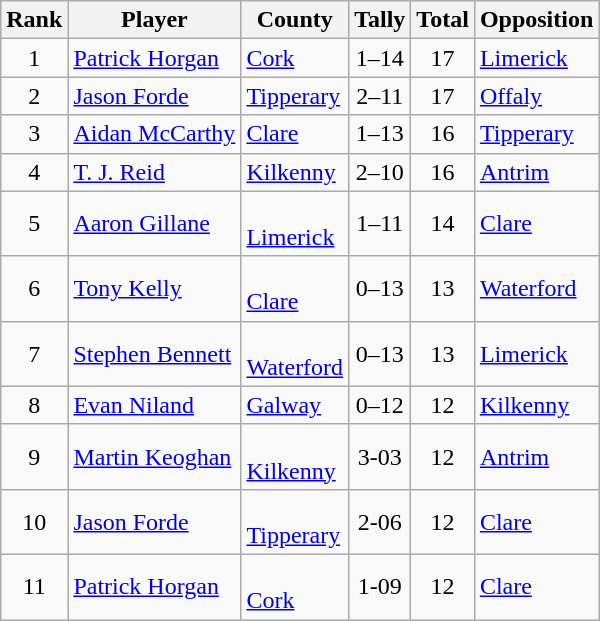<table class="wikitable">
<tr>
<th>Rank</th>
<th>Player</th>
<th>County</th>
<th>Tally</th>
<th>Total</th>
<th>Opposition</th>
</tr>
<tr>
<td rowspan="1" style="text-align:center;">1</td>
<td><a href='#'>Patrick Horgan</a></td>
<td> <a href='#'>Cork</a></td>
<td align="center">1–14</td>
<td align="center">17</td>
<td><a href='#'>Limerick</a></td>
</tr>
<tr>
<td style="text-align:center;">2</td>
<td><a href='#'>Jason Forde</a></td>
<td> <a href='#'>Tipperary</a></td>
<td align="center">2–11</td>
<td align="center">17</td>
<td><a href='#'>Offaly</a></td>
</tr>
<tr>
<td style="text-align:center;">3</td>
<td><a href='#'>Aidan McCarthy</a></td>
<td> <a href='#'>Clare</a></td>
<td align="center">1–13</td>
<td align="center">16</td>
<td><a href='#'>Tipperary</a></td>
</tr>
<tr>
<td style="text-align:center;">4</td>
<td><a href='#'>T. J. Reid</a></td>
<td> <a href='#'>Kilkenny</a></td>
<td align="center">2–10</td>
<td align="center">16</td>
<td><a href='#'>Antrim</a></td>
</tr>
<tr>
<td style="text-align:center;">5</td>
<td><a href='#'>Aaron Gillane</a></td>
<td><br> <a href='#'>Limerick</a></td>
<td align="center">1–11</td>
<td align="center">14</td>
<td><a href='#'>Clare</a></td>
</tr>
<tr>
<td style="text-align:center;">6</td>
<td><a href='#'>Tony Kelly</a></td>
<td><br> <a href='#'>Clare</a></td>
<td align="center">0–13</td>
<td align="center">13</td>
<td><a href='#'>Waterford</a></td>
</tr>
<tr>
<td style="text-align:center;">7</td>
<td><a href='#'>Stephen Bennett</a></td>
<td><br> <a href='#'>Waterford</a></td>
<td align="center">0–13</td>
<td align="center">13</td>
<td><a href='#'>Limerick</a></td>
</tr>
<tr>
<td style="text-align:center;">8</td>
<td><a href='#'>Evan Niland</a></td>
<td> <a href='#'>Galway</a></td>
<td align="center">0–12</td>
<td align="center">12</td>
<td><a href='#'>Kilkenny</a></td>
</tr>
<tr>
<td style="text-align:center;">9</td>
<td><a href='#'>Martin Keoghan</a></td>
<td><br> <a href='#'>Kilkenny</a></td>
<td align="center">3-03</td>
<td align="center">12</td>
<td><a href='#'>Antrim</a></td>
</tr>
<tr>
<td style="text-align:center;">10</td>
<td><a href='#'>Jason Forde</a></td>
<td><br> <a href='#'>Tipperary</a></td>
<td align="center">2-06</td>
<td align="center">12</td>
<td><a href='#'>Clare</a></td>
</tr>
<tr>
<td style="text-align:center;">11</td>
<td><a href='#'>Patrick Horgan</a></td>
<td><br> <a href='#'>Cork</a></td>
<td align="center">1-09</td>
<td align="center">12</td>
<td><a href='#'>Clare</a></td>
</tr>
</table>
